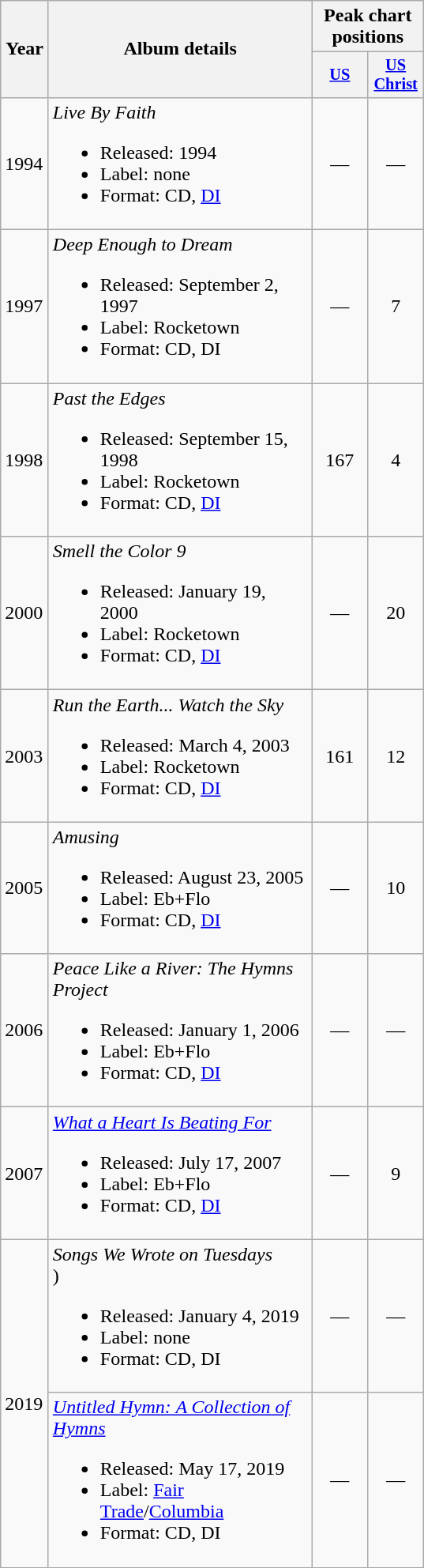<table class="wikitable">
<tr>
<th rowspan="2" width="33">Year</th>
<th rowspan="2" width="215">Album details</th>
<th colspan="2">Peak chart positions</th>
</tr>
<tr>
<th scope="col" style="width:3em;font-size:85%;"><a href='#'>US</a><br></th>
<th scope="col" style="width:3em;font-size:85%;"><a href='#'>US<br> Christ</a><br></th>
</tr>
<tr>
<td>1994</td>
<td><em>Live By Faith</em><br><ul><li>Released: 1994</li><li>Label: none</li><li>Format: CD, <a href='#'>DI</a></li></ul></td>
<td align="center">—</td>
<td align="center">—</td>
</tr>
<tr>
<td>1997</td>
<td><em>Deep Enough to Dream</em><br><ul><li>Released: September 2, 1997</li><li>Label: Rocketown</li><li>Format: CD, DI</li></ul></td>
<td align="center">—</td>
<td align="center">7</td>
</tr>
<tr>
<td>1998</td>
<td><em>Past the Edges</em><br><ul><li>Released: September 15, 1998</li><li>Label: Rocketown</li><li>Format: CD, <a href='#'>DI</a></li></ul></td>
<td align="center">167</td>
<td align="center">4</td>
</tr>
<tr>
<td>2000</td>
<td><em>Smell the Color 9</em><br><ul><li>Released: January 19, 2000</li><li>Label: Rocketown</li><li>Format: CD, <a href='#'>DI</a></li></ul></td>
<td align="center">—</td>
<td align="center">20</td>
</tr>
<tr>
<td>2003</td>
<td><em>Run the Earth... Watch the Sky</em><br><ul><li>Released: March 4, 2003</li><li>Label: Rocketown</li><li>Format: CD, <a href='#'>DI</a></li></ul></td>
<td align="center">161</td>
<td align="center">12</td>
</tr>
<tr>
<td>2005</td>
<td><em>Amusing</em><br><ul><li>Released: August 23, 2005</li><li>Label: Eb+Flo</li><li>Format: CD, <a href='#'>DI</a></li></ul></td>
<td align="center">—</td>
<td align="center">10</td>
</tr>
<tr>
<td>2006</td>
<td><em>Peace Like a River: The Hymns Project</em><br><ul><li>Released: January 1, 2006</li><li>Label: Eb+Flo</li><li>Format: CD, <a href='#'>DI</a></li></ul></td>
<td align="center">—</td>
<td align="center">—</td>
</tr>
<tr>
<td>2007</td>
<td><em><a href='#'>What a Heart Is Beating For</a></em><br><ul><li>Released: July 17, 2007</li><li>Label: Eb+Flo</li><li>Format: CD, <a href='#'>DI</a></li></ul></td>
<td align="center">—</td>
<td align="center">9</td>
</tr>
<tr>
<td rowspan="2">2019</td>
<td><em>Songs We Wrote on Tuesdays</em><br>)<br><ul><li>Released: January 4, 2019</li><li>Label: none</li><li>Format: CD, DI</li></ul></td>
<td align="center">—</td>
<td align="center">—</td>
</tr>
<tr>
<td><em><a href='#'>Untitled Hymn: A Collection of Hymns</a></em><br><ul><li>Released: May 17, 2019</li><li>Label: <a href='#'>Fair Trade</a>/<a href='#'>Columbia</a></li><li>Format: CD, DI</li></ul></td>
<td align="center">—</td>
<td align="center">—</td>
</tr>
</table>
